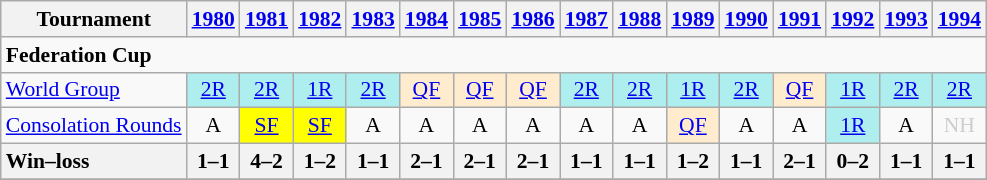<table class=wikitable style=text-align:center;font-size:90%>
<tr>
<th>Tournament</th>
<th><a href='#'>1980</a></th>
<th><a href='#'>1981</a></th>
<th><a href='#'>1982</a></th>
<th><a href='#'>1983</a></th>
<th><a href='#'>1984</a></th>
<th><a href='#'>1985</a></th>
<th><a href='#'>1986</a></th>
<th><a href='#'>1987</a></th>
<th><a href='#'>1988</a></th>
<th><a href='#'>1989</a></th>
<th><a href='#'>1990</a></th>
<th><a href='#'>1991</a></th>
<th><a href='#'>1992</a></th>
<th><a href='#'>1993</a></th>
<th><a href='#'>1994</a></th>
</tr>
<tr>
<td colspan=40 align=left><strong>Federation Cup</strong></td>
</tr>
<tr>
<td align=left><a href='#'>World Group</a></td>
<td bgcolor=afeeee><a href='#'>2R</a></td>
<td bgcolor=afeeee><a href='#'>2R</a></td>
<td bgcolor=afeeee><a href='#'>1R</a></td>
<td bgcolor=afeeee><a href='#'>2R</a></td>
<td bgcolor=ffebcd><a href='#'>QF</a></td>
<td bgcolor=ffebcd><a href='#'>QF</a></td>
<td bgcolor=ffebcd><a href='#'>QF</a></td>
<td bgcolor=afeeee><a href='#'>2R</a></td>
<td bgcolor=afeeee><a href='#'>2R</a></td>
<td bgcolor=afeeee><a href='#'>1R</a></td>
<td bgcolor=afeeee><a href='#'>2R</a></td>
<td bgcolor=ffebcd><a href='#'>QF</a></td>
<td bgcolor=afeeee><a href='#'>1R</a></td>
<td bgcolor=afeeee><a href='#'>2R</a></td>
<td bgcolor=afeeee><a href='#'>2R</a></td>
</tr>
<tr>
<td align=left><a href='#'>Consolation Rounds</a></td>
<td>A</td>
<td bgcolor=yellow><a href='#'>SF</a></td>
<td bgcolor=yellow><a href='#'>SF</a></td>
<td>A</td>
<td>A</td>
<td>A</td>
<td>A</td>
<td>A</td>
<td>A</td>
<td bgcolor=ffebcd><a href='#'>QF</a></td>
<td>A</td>
<td>A</td>
<td bgcolor=afeeee><a href='#'>1R</a></td>
<td>A</td>
<td style=color:#ccc>NH</td>
</tr>
<tr>
<th style=text-align:left>Win–loss</th>
<th>1–1</th>
<th>4–2</th>
<th>1–2</th>
<th>1–1</th>
<th>2–1</th>
<th>2–1</th>
<th>2–1</th>
<th>1–1</th>
<th>1–1</th>
<th>1–2</th>
<th>1–1</th>
<th>2–1</th>
<th>0–2</th>
<th>1–1</th>
<th>1–1</th>
</tr>
<tr>
</tr>
</table>
